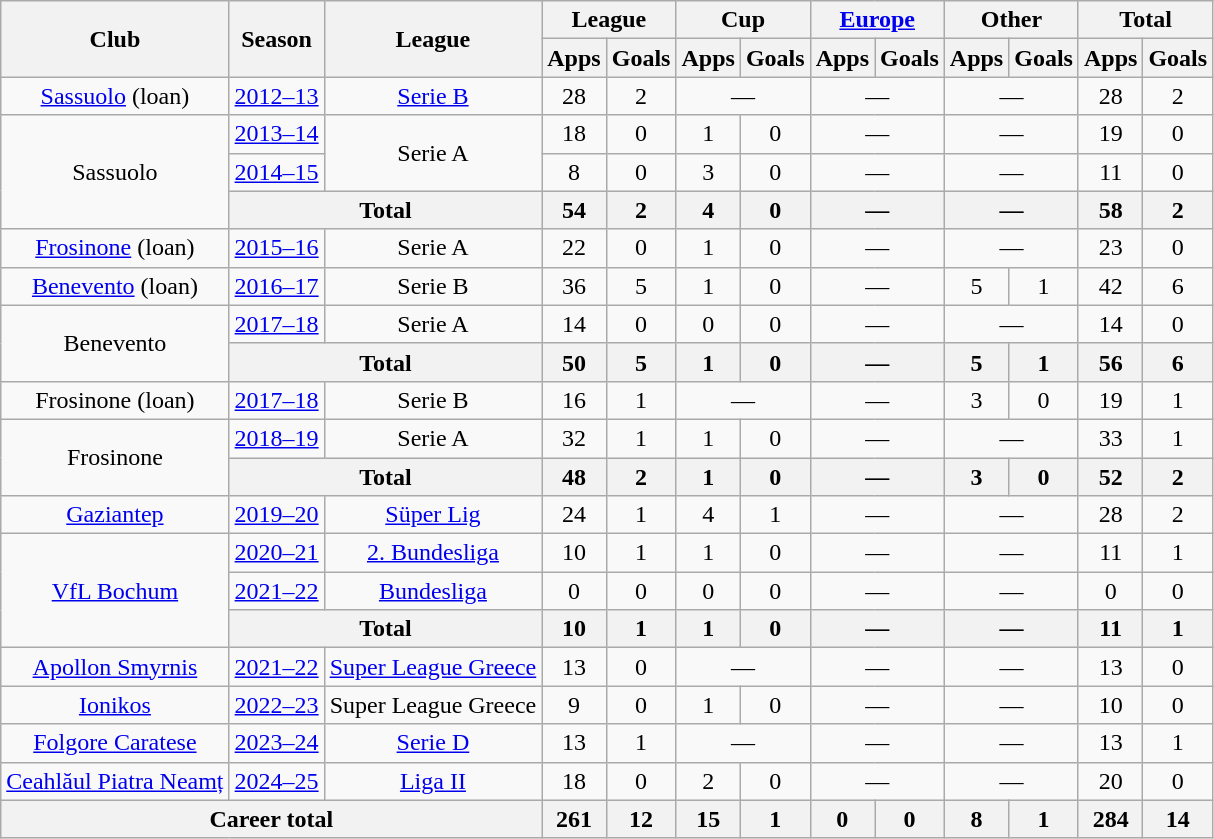<table class="wikitable" style="text-align:center">
<tr>
<th rowspan="2">Club</th>
<th rowspan="2">Season</th>
<th rowspan="2">League</th>
<th colspan="2">League</th>
<th colspan="2">Cup</th>
<th colspan="2"><a href='#'>Europe</a></th>
<th colspan="2">Other</th>
<th colspan="2">Total</th>
</tr>
<tr>
<th>Apps</th>
<th>Goals</th>
<th>Apps</th>
<th>Goals</th>
<th>Apps</th>
<th>Goals</th>
<th>Apps</th>
<th>Goals</th>
<th>Apps</th>
<th>Goals</th>
</tr>
<tr>
<td rowspan="1"><a href='#'>Sassuolo</a> (loan)</td>
<td><a href='#'>2012–13</a></td>
<td><a href='#'>Serie B</a></td>
<td>28</td>
<td>2</td>
<td colspan="2">—</td>
<td colspan="2">—</td>
<td colspan="2">—</td>
<td>28</td>
<td>2</td>
</tr>
<tr>
<td rowspan="3">Sassuolo</td>
<td><a href='#'>2013–14</a></td>
<td rowspan="2">Serie A</td>
<td>18</td>
<td>0</td>
<td>1</td>
<td>0</td>
<td colspan="2">—</td>
<td colspan="2">—</td>
<td>19</td>
<td>0</td>
</tr>
<tr>
<td><a href='#'>2014–15</a></td>
<td>8</td>
<td>0</td>
<td>3</td>
<td>0</td>
<td colspan="2">—</td>
<td colspan="2">—</td>
<td>11</td>
<td>0</td>
</tr>
<tr>
<th colspan="2">Total</th>
<th>54</th>
<th>2</th>
<th>4</th>
<th>0</th>
<th colspan="2">—</th>
<th colspan="2">—</th>
<th>58</th>
<th>2</th>
</tr>
<tr>
<td><a href='#'>Frosinone</a> (loan)</td>
<td><a href='#'>2015–16</a></td>
<td>Serie A</td>
<td>22</td>
<td>0</td>
<td>1</td>
<td>0</td>
<td colspan="2">—</td>
<td colspan="2">—</td>
<td>23</td>
<td>0</td>
</tr>
<tr>
<td rowspan="1"><a href='#'>Benevento</a> (loan)</td>
<td><a href='#'>2016–17</a></td>
<td>Serie B</td>
<td>36</td>
<td>5</td>
<td>1</td>
<td>0</td>
<td colspan="2">—</td>
<td>5</td>
<td>1</td>
<td>42</td>
<td>6</td>
</tr>
<tr>
<td rowspan="2">Benevento</td>
<td><a href='#'>2017–18</a></td>
<td>Serie A</td>
<td>14</td>
<td>0</td>
<td>0</td>
<td>0</td>
<td colspan="2">—</td>
<td colspan="2">—</td>
<td>14</td>
<td>0</td>
</tr>
<tr>
<th colspan="2">Total</th>
<th>50</th>
<th>5</th>
<th>1</th>
<th>0</th>
<th colspan="2">—</th>
<th>5</th>
<th>1</th>
<th>56</th>
<th>6</th>
</tr>
<tr>
<td rowspan="1">Frosinone (loan)</td>
<td><a href='#'>2017–18</a></td>
<td>Serie B</td>
<td>16</td>
<td>1</td>
<td colspan="2">—</td>
<td colspan="2">—</td>
<td>3</td>
<td>0</td>
<td>19</td>
<td>1</td>
</tr>
<tr>
<td rowspan="2">Frosinone</td>
<td><a href='#'>2018–19</a></td>
<td>Serie A</td>
<td>32</td>
<td>1</td>
<td>1</td>
<td>0</td>
<td colspan="2">—</td>
<td colspan="2">—</td>
<td>33</td>
<td>1</td>
</tr>
<tr>
<th colspan="2">Total</th>
<th>48</th>
<th>2</th>
<th>1</th>
<th>0</th>
<th colspan="2">—</th>
<th>3</th>
<th>0</th>
<th>52</th>
<th>2</th>
</tr>
<tr>
<td><a href='#'>Gaziantep</a></td>
<td><a href='#'>2019–20</a></td>
<td><a href='#'>Süper Lig</a></td>
<td>24</td>
<td>1</td>
<td>4</td>
<td>1</td>
<td colspan="2">—</td>
<td colspan="2">—</td>
<td>28</td>
<td>2</td>
</tr>
<tr>
<td rowspan="3"><a href='#'>VfL Bochum</a></td>
<td><a href='#'>2020–21</a></td>
<td><a href='#'>2. Bundesliga</a></td>
<td>10</td>
<td>1</td>
<td>1</td>
<td>0</td>
<td colspan="2">—</td>
<td colspan="2">—</td>
<td>11</td>
<td>1</td>
</tr>
<tr>
<td><a href='#'>2021–22</a></td>
<td><a href='#'>Bundesliga</a></td>
<td>0</td>
<td>0</td>
<td>0</td>
<td>0</td>
<td colspan="2">—</td>
<td colspan="2">—</td>
<td>0</td>
<td>0</td>
</tr>
<tr>
<th colspan="2">Total</th>
<th>10</th>
<th>1</th>
<th>1</th>
<th>0</th>
<th colspan="2">—</th>
<th colspan="2">—</th>
<th>11</th>
<th>1</th>
</tr>
<tr>
<td><a href='#'>Apollon Smyrnis</a></td>
<td><a href='#'>2021–22</a></td>
<td><a href='#'>Super League Greece</a></td>
<td>13</td>
<td>0</td>
<td colspan="2">—</td>
<td colspan="2">—</td>
<td colspan="2">—</td>
<td>13</td>
<td>0</td>
</tr>
<tr>
<td><a href='#'>Ionikos</a></td>
<td><a href='#'>2022–23</a></td>
<td>Super League Greece</td>
<td>9</td>
<td>0</td>
<td>1</td>
<td>0</td>
<td colspan="2">—</td>
<td colspan="2">—</td>
<td>10</td>
<td>0</td>
</tr>
<tr>
<td><a href='#'>Folgore Caratese</a></td>
<td><a href='#'>2023–24</a></td>
<td><a href='#'>Serie D</a></td>
<td>13</td>
<td>1</td>
<td colspan="2">—</td>
<td colspan="2">—</td>
<td colspan="2">—</td>
<td>13</td>
<td>1</td>
</tr>
<tr>
<td><a href='#'>Ceahlăul Piatra Neamț</a></td>
<td><a href='#'>2024–25</a></td>
<td><a href='#'>Liga II</a></td>
<td>18</td>
<td>0</td>
<td>2</td>
<td>0</td>
<td colspan="2">—</td>
<td colspan="2">—</td>
<td>20</td>
<td>0</td>
</tr>
<tr>
<th colspan="3">Career total</th>
<th>261</th>
<th>12</th>
<th>15</th>
<th>1</th>
<th>0</th>
<th>0</th>
<th>8</th>
<th>1</th>
<th>284</th>
<th>14</th>
</tr>
</table>
